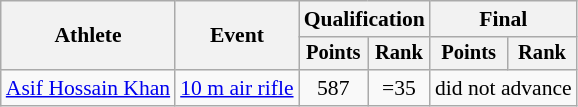<table class="wikitable" style="font-size:90%">
<tr>
<th rowspan="2">Athlete</th>
<th rowspan="2">Event</th>
<th colspan=2>Qualification</th>
<th colspan=2>Final</th>
</tr>
<tr style="font-size:95%">
<th>Points</th>
<th>Rank</th>
<th>Points</th>
<th>Rank</th>
</tr>
<tr align=center>
<td align=left><a href='#'>Asif Hossain Khan</a></td>
<td align=left><a href='#'>10 m air rifle</a></td>
<td>587</td>
<td>=35</td>
<td colspan=2>did not advance</td>
</tr>
</table>
